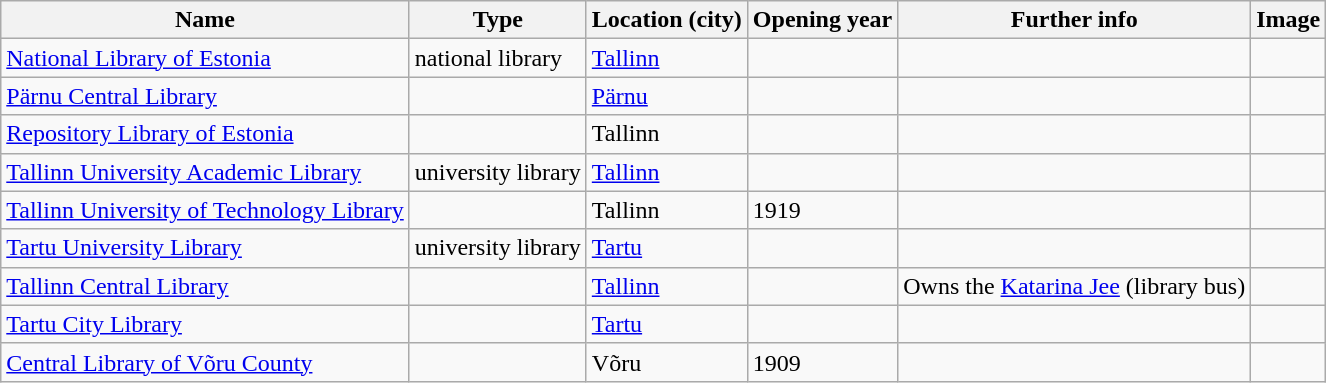<table class="wikitable sortable">
<tr>
<th>Name</th>
<th>Type</th>
<th>Location (city)</th>
<th>Opening year</th>
<th>Further info</th>
<th>Image</th>
</tr>
<tr>
<td><a href='#'>National Library of Estonia</a></td>
<td>national library</td>
<td><a href='#'>Tallinn</a></td>
<td></td>
<td></td>
<td></td>
</tr>
<tr>
<td><a href='#'>Pärnu Central Library</a></td>
<td></td>
<td><a href='#'>Pärnu</a></td>
<td></td>
<td></td>
<td></td>
</tr>
<tr>
<td><a href='#'>Repository Library of Estonia</a></td>
<td></td>
<td>Tallinn</td>
<td></td>
<td></td>
<td></td>
</tr>
<tr>
<td><a href='#'>Tallinn University Academic Library</a></td>
<td>university library</td>
<td><a href='#'>Tallinn</a></td>
<td></td>
<td></td>
<td></td>
</tr>
<tr>
<td><a href='#'>Tallinn University of Technology Library</a></td>
<td></td>
<td>Tallinn</td>
<td>1919</td>
<td></td>
<td></td>
</tr>
<tr>
<td><a href='#'>Tartu University Library</a></td>
<td>university library</td>
<td><a href='#'>Tartu</a></td>
<td></td>
<td></td>
<td></td>
</tr>
<tr>
<td><a href='#'>Tallinn Central Library</a></td>
<td></td>
<td><a href='#'>Tallinn</a></td>
<td></td>
<td>Owns the <a href='#'>Katarina Jee</a> (library bus)</td>
<td></td>
</tr>
<tr>
<td><a href='#'>Tartu City Library</a></td>
<td></td>
<td><a href='#'>Tartu</a></td>
<td></td>
<td></td>
<td></td>
</tr>
<tr>
<td><a href='#'>Central Library of Võru County</a></td>
<td></td>
<td>Võru</td>
<td>1909</td>
<td></td>
<td></td>
</tr>
</table>
